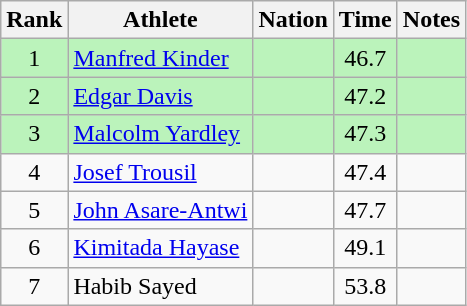<table class="wikitable sortable" style="text-align:center">
<tr>
<th>Rank</th>
<th>Athlete</th>
<th>Nation</th>
<th>Time</th>
<th>Notes</th>
</tr>
<tr bgcolor=bbf3bb>
<td>1</td>
<td align=left><a href='#'>Manfred Kinder</a></td>
<td align=left></td>
<td>46.7</td>
<td></td>
</tr>
<tr align=center bgcolor=bbf3bb>
<td>2</td>
<td align=left><a href='#'>Edgar Davis</a></td>
<td align=left></td>
<td>47.2</td>
<td></td>
</tr>
<tr align=center bgcolor=bbf3bb>
<td>3</td>
<td align=left><a href='#'>Malcolm Yardley</a></td>
<td align=left></td>
<td>47.3</td>
<td></td>
</tr>
<tr align=center>
<td>4</td>
<td align=left><a href='#'>Josef Trousil</a></td>
<td align=left></td>
<td>47.4</td>
<td></td>
</tr>
<tr align=center>
<td>5</td>
<td align=left><a href='#'>John Asare-Antwi</a></td>
<td align=left></td>
<td>47.7</td>
<td></td>
</tr>
<tr align=center>
<td>6</td>
<td align=left><a href='#'>Kimitada Hayase</a></td>
<td align=left></td>
<td>49.1</td>
<td></td>
</tr>
<tr align=center>
<td>7</td>
<td align=left>Habib Sayed</td>
<td align=left></td>
<td>53.8</td>
<td></td>
</tr>
</table>
